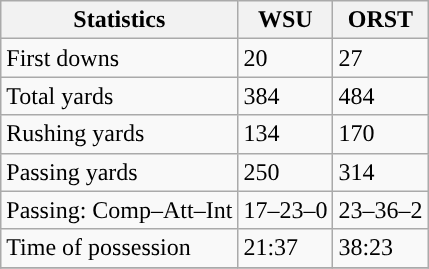<table class="wikitable" style="float: left;">
<tr>
<th>Statistics</th>
<th>WSU</th>
<th>ORST</th>
</tr>
<tr>
<td>First downs</td>
<td>20</td>
<td>27</td>
</tr>
<tr>
<td>Total yards</td>
<td>384</td>
<td>484</td>
</tr>
<tr>
<td>Rushing yards</td>
<td>134</td>
<td>170</td>
</tr>
<tr>
<td>Passing yards</td>
<td>250</td>
<td>314</td>
</tr>
<tr>
<td>Passing: Comp–Att–Int</td>
<td>17–23–0</td>
<td>23–36–2</td>
</tr>
<tr>
<td>Time of possession</td>
<td>21:37</td>
<td>38:23</td>
</tr>
<tr>
</tr>
</table>
